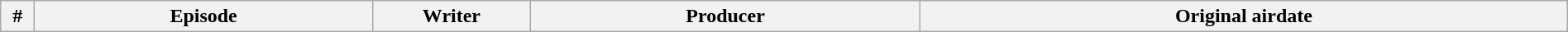<table class="wikitable plainrowheaders" style="width:100%; margin:auto;">
<tr>
<th width="20">#</th>
<th>Episode</th>
<th width="120">Writer</th>
<th>Producer</th>
<th>Original airdate<br></th>
</tr>
</table>
